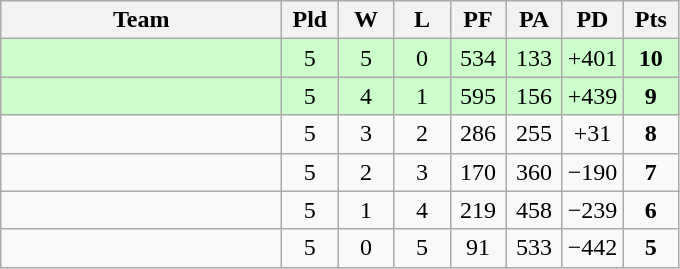<table class=wikitable style="text-align:center">
<tr>
<th width=180>Team</th>
<th width=30>Pld</th>
<th width=30>W</th>
<th width=30>L</th>
<th width=30>PF</th>
<th width=30>PA</th>
<th width=30>PD</th>
<th width=30>Pts</th>
</tr>
<tr align=center bgcolor="#ccffcc">
<td align=left></td>
<td>5</td>
<td>5</td>
<td>0</td>
<td>534</td>
<td>133</td>
<td>+401</td>
<td><strong>10</strong></td>
</tr>
<tr align=center bgcolor="#ccffcc">
<td align=left></td>
<td>5</td>
<td>4</td>
<td>1</td>
<td>595</td>
<td>156</td>
<td>+439</td>
<td><strong>9</strong></td>
</tr>
<tr align=center>
<td align=left></td>
<td>5</td>
<td>3</td>
<td>2</td>
<td>286</td>
<td>255</td>
<td>+31</td>
<td><strong>8</strong></td>
</tr>
<tr align=center>
<td align=left></td>
<td>5</td>
<td>2</td>
<td>3</td>
<td>170</td>
<td>360</td>
<td>−190</td>
<td><strong>7</strong></td>
</tr>
<tr align=center>
<td align=left></td>
<td>5</td>
<td>1</td>
<td>4</td>
<td>219</td>
<td>458</td>
<td>−239</td>
<td><strong>6</strong></td>
</tr>
<tr align=center>
<td align=left></td>
<td>5</td>
<td>0</td>
<td>5</td>
<td>91</td>
<td>533</td>
<td>−442</td>
<td><strong>5</strong></td>
</tr>
</table>
